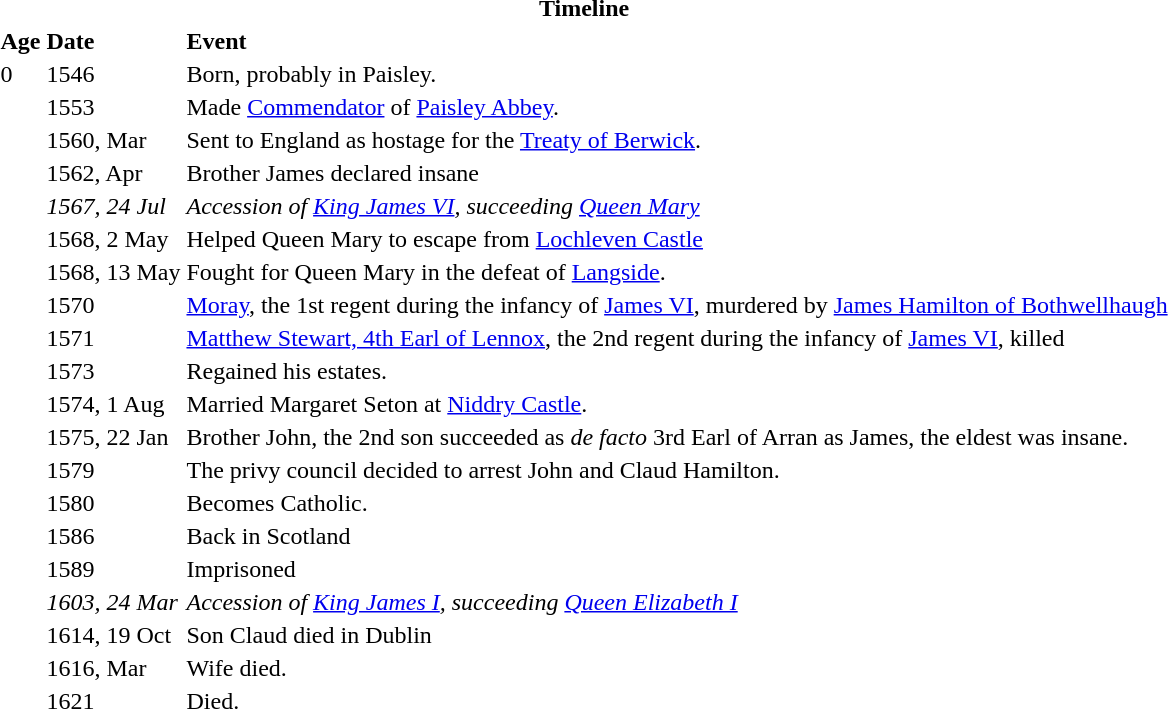<table>
<tr>
<th colspan=3>Timeline</th>
</tr>
<tr>
<th align="left">Age</th>
<th align="left">Date</th>
<th align="left">Event</th>
</tr>
<tr>
<td>0</td>
<td>1546</td>
<td>Born, probably in Paisley.</td>
</tr>
<tr>
<td></td>
<td>1553</td>
<td>Made <a href='#'>Commendator</a> of <a href='#'>Paisley Abbey</a>.</td>
</tr>
<tr>
<td></td>
<td>1560, Mar</td>
<td>Sent to England as hostage for the <a href='#'>Treaty of Berwick</a>.</td>
</tr>
<tr>
<td></td>
<td>1562, Apr</td>
<td>Brother James declared insane</td>
</tr>
<tr>
<td></td>
<td><em>1567, 24 Jul</em></td>
<td><em>Accession of <a href='#'>King James VI</a>, succeeding <a href='#'>Queen Mary</a></em></td>
</tr>
<tr>
<td></td>
<td>1568, 2 May</td>
<td>Helped Queen Mary to escape from <a href='#'>Lochleven Castle</a></td>
</tr>
<tr>
<td></td>
<td>1568, 13 May</td>
<td>Fought for Queen Mary in the defeat of <a href='#'>Langside</a>.</td>
</tr>
<tr>
<td></td>
<td>1570</td>
<td><a href='#'>Moray</a>, the 1st regent during the infancy of <a href='#'>James VI</a>, murdered by <a href='#'>James Hamilton of Bothwellhaugh</a></td>
</tr>
<tr>
<td></td>
<td>1571</td>
<td><a href='#'>Matthew Stewart, 4th Earl of Lennox</a>, the 2nd regent during the infancy of <a href='#'>James VI</a>, killed</td>
</tr>
<tr>
<td></td>
<td>1573</td>
<td>Regained his estates.</td>
</tr>
<tr>
<td></td>
<td>1574, 1 Aug</td>
<td>Married Margaret Seton at <a href='#'>Niddry Castle</a>.</td>
</tr>
<tr>
<td></td>
<td>1575, 22 Jan</td>
<td>Brother John, the 2nd son succeeded as <em>de facto</em> 3rd Earl of Arran as James, the eldest was insane.</td>
</tr>
<tr>
<td></td>
<td>1579</td>
<td>The privy council decided to arrest John and Claud Hamilton.</td>
</tr>
<tr>
<td></td>
<td>1580</td>
<td>Becomes Catholic.</td>
</tr>
<tr>
<td></td>
<td>1586</td>
<td>Back in Scotland</td>
</tr>
<tr>
<td></td>
<td>1589</td>
<td>Imprisoned</td>
</tr>
<tr>
<td></td>
<td><em>1603, 24 Mar</em></td>
<td><em>Accession of <a href='#'>King James I</a>, succeeding <a href='#'>Queen Elizabeth I</a></em></td>
</tr>
<tr>
<td></td>
<td>1614, 19 Oct</td>
<td>Son Claud died in Dublin</td>
</tr>
<tr>
<td></td>
<td>1616, Mar</td>
<td>Wife died.</td>
</tr>
<tr>
<td></td>
<td>1621</td>
<td>Died.</td>
</tr>
</table>
